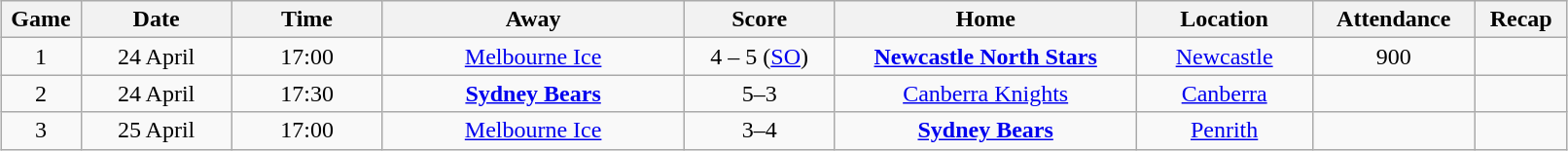<table class="wikitable" width="85%" style="margin: 1em auto 1em auto">
<tr>
<th width="1%">Game</th>
<th width="6%">Date</th>
<th width="6%">Time</th>
<th width="12%">Away</th>
<th width="6%">Score</th>
<th width="12%">Home</th>
<th width="7%">Location</th>
<th width="4%">Attendance</th>
<th width="2%">Recap</th>
</tr>
<tr align="center">
<td>1</td>
<td>24 April</td>
<td>17:00</td>
<td><a href='#'>Melbourne Ice</a></td>
<td>4 – 5 (<a href='#'>SO</a>)</td>
<td><strong><a href='#'>Newcastle North Stars</a></strong></td>
<td><a href='#'>Newcastle</a></td>
<td>900</td>
<td></td>
</tr>
<tr align="center">
<td>2</td>
<td>24 April</td>
<td>17:30</td>
<td><strong><a href='#'>Sydney Bears</a></strong></td>
<td>5–3</td>
<td><a href='#'>Canberra Knights</a></td>
<td><a href='#'>Canberra</a></td>
<td></td>
<td></td>
</tr>
<tr align="center">
<td>3</td>
<td>25 April</td>
<td>17:00</td>
<td><a href='#'>Melbourne Ice</a></td>
<td>3–4</td>
<td><strong><a href='#'>Sydney Bears</a></strong></td>
<td><a href='#'>Penrith</a></td>
<td></td>
<td></td>
</tr>
</table>
